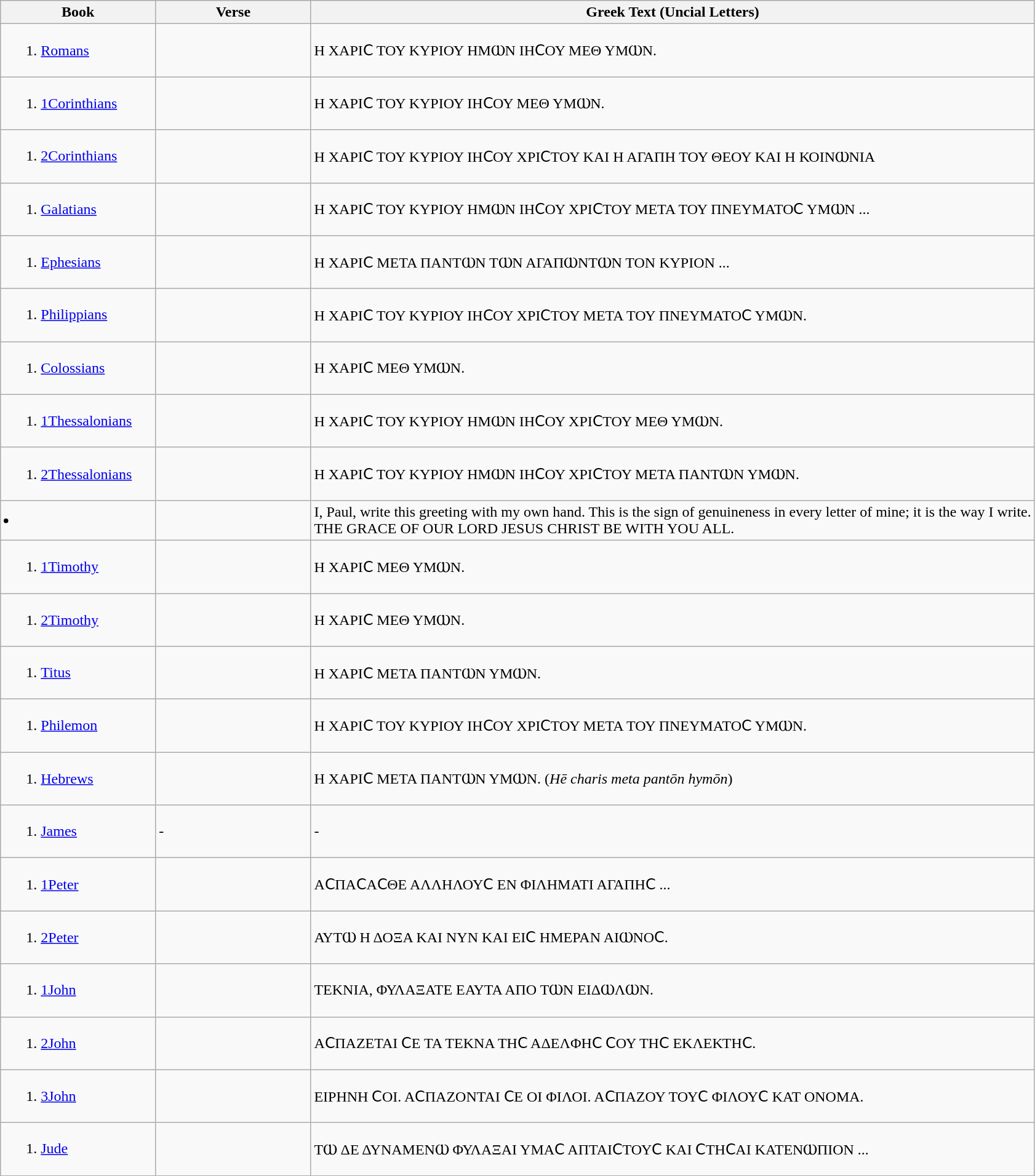<table class="wikitable"  style="margin:1em; auto 1em auto; page-break-inside:avoid">
<tr style="vertical-align:center;">
<th style="width:15%;">Book</th>
<th ! style="width:15%;">Verse</th>
<th ! style="width:70%;">Greek Text (Uncial Letters) </th>
</tr>
<tr>
<td><ol><li><a href='#'>Romans</a></li></ol></td>
<td><div></div></td>
<td><div>Η ΧΑΡΙϹ ΤΟΥ ΚΥΡΙΟΥ ΗΜⲰΝ ΙΗϹΟΥ ΜΕΘ ΥΜⲰΝ.</div></td>
</tr>
<tr>
<td><ol><li><a href='#'>1Corinthians</a></li></ol></td>
<td><div></div></td>
<td><div>Η ΧΑΡΙϹ ΤΟΥ ΚΥΡΙΟΥ ΙΗϹΟΥ ΜΕΘ ΥΜⲰΝ. </div></td>
</tr>
<tr>
<td><ol><li><a href='#'>2Corinthians</a></li></ol></td>
<td><div></div></td>
<td><div>Η ΧΑΡΙϹ ΤΟΥ ΚΥΡΙΟΥ ΙΗϹΟΥ ΧΡΙϹΤΟΥ ΚΑΙ Η ΑΓΑΠΗ ΤΟΥ ΘΕΟΥ ΚΑΙ Η ΚΟΙΝⲰΝΙΑ</div></td>
</tr>
<tr>
<td><ol><li><a href='#'>Galatians</a></li></ol></td>
<td><div></div></td>
<td><div>Η ΧΑΡΙϹ ΤΟΥ ΚΥΡΙΟΥ ΗΜⲰΝ ΙΗϹΟΥ ΧΡΙϹΤΟΥ ΜΕΤΑ ΤΟΥ ΠΝΕΥΜΑΤΟϹ ΥΜⲰΝ ...</div></td>
</tr>
<tr>
<td><ol><li><a href='#'>Ephesians</a></li></ol></td>
<td><div></div></td>
<td><div>Η ΧΑΡΙϹ ΜΕΤΑ ΠΑΝΤⲰΝ ΤⲰΝ ΑΓΑΠⲰΝΤⲰΝ ΤΟΝ ΚΥΡΙΟΝ ...</div></td>
</tr>
<tr>
<td><ol><li><a href='#'>Philippians</a></li></ol></td>
<td><div></div></td>
<td><div>Η ΧΑΡΙϹ ΤΟΥ ΚΥΡΙΟΥ ΙΗϹΟΥ ΧΡΙϹΤΟΥ ΜΕΤΑ ΤΟΥ ΠΝΕΥΜΑΤΟϹ ΥΜⲰΝ.</div></td>
</tr>
<tr>
<td><ol><li><a href='#'>Colossians</a></li></ol></td>
<td><div></div></td>
<td><div>Η ΧΑΡΙϹ ΜΕΘ ΥΜⲰΝ.</div></td>
</tr>
<tr>
<td><ol><li><a href='#'>1Thessalonians</a></li></ol></td>
<td><div></div></td>
<td><div>Η ΧΑΡΙϹ ΤΟΥ ΚΥΡΙΟΥ ΗΜⲰΝ ΙΗϹΟΥ ΧΡΙϹΤΟΥ ΜΕΘ ΥΜⲰΝ.</div></td>
</tr>
<tr>
<td><ol><li><a href='#'>2Thessalonians</a></li></ol></td>
<td><div></div></td>
<td><div>Η ΧΑΡΙϹ ΤΟΥ ΚΥΡΙΟΥ ΗΜⲰΝ ΙΗϹΟΥ ΧΡΙϹΤΟΥ ΜΕΤΑ ΠΑΝΤⲰΝ ΥΜⲰΝ.</div></td>
</tr>
<tr>
<td><li></li></td>
<td><div></div></td>
<td><div>I, Paul, write this greeting with my own hand. This is the sign of genuineness in every letter of mine; it is the way I write.<br>THE GRACE OF OUR LORD JESUS CHRIST BE WITH YOU ALL.</div></td>
</tr>
<tr>
<td><ol><li><a href='#'>1Timothy</a></li></ol></td>
<td><div></div></td>
<td><div>Η ΧΑΡΙϹ ΜΕΘ ΥΜⲰΝ.</div></td>
</tr>
<tr>
<td><ol><li><a href='#'>2Timothy</a></li></ol></td>
<td><div></div></td>
<td><div>Η ΧΑΡΙϹ ΜΕΘ ΥΜⲰΝ.</div></td>
</tr>
<tr>
<td><ol><li><a href='#'>Titus</a></li></ol></td>
<td><div></div></td>
<td><div>Η ΧΑΡΙϹ ΜΕΤΑ ΠΑΝΤⲰΝ ΥΜⲰΝ.</div></td>
</tr>
<tr>
<td><ol><li><a href='#'>Philemon</a></li></ol></td>
<td><div></div></td>
<td><div>Η ΧΑΡΙϹ ΤΟΥ ΚΥΡΙΟΥ ΙΗϹΟΥ ΧΡΙϹΤΟΥ ΜΕΤΑ ΤΟΥ ΠΝΕΥΜΑΤΟϹ ΥΜⲰΝ.</div></td>
</tr>
<tr>
<td><ol><li><a href='#'>Hebrews</a></li></ol></td>
<td><div></div></td>
<td><div>Η ΧΑΡΙϹ ΜΕΤΑ ΠΑΝΤⲰΝ ΥΜⲰΝ. (<em>Hē charis meta pantōn hymōn</em>)</div></td>
</tr>
<tr>
<td><ol><li><a href='#'>James</a></li></ol></td>
<td><div>-</div></td>
<td><div>-</div></td>
</tr>
<tr>
<td><ol><li><a href='#'>1Peter</a></li></ol></td>
<td><div></div></td>
<td><div>ΑϹΠΑϹΑϹΘΕ ΑΛΛΗΛΟΥϹ ΕΝ ΦΙΛΗΜΑΤΙ ΑΓΑΠΗϹ ...</div></td>
</tr>
<tr>
<td><ol><li><a href='#'>2Peter</a></li></ol></td>
<td><div></div></td>
<td><div>ΑΥΤⲰ Η ΔΟΞΑ ΚΑΙ ΝΥΝ ΚΑΙ ΕΙϹ ΗΜΕΡΑΝ ΑΙⲰΝΟϹ.</div></td>
</tr>
<tr>
<td><ol><li><a href='#'>1John</a></li></ol></td>
<td><div></div></td>
<td><div>ΤΕΚΝΙΑ, ΦΥΛΑΞΑΤΕ ΕΑΥΤΑ ΑΠΟ ΤⲰΝ ΕΙΔⲰΛⲰΝ.</div></td>
</tr>
<tr>
<td><ol><li><a href='#'>2John</a></li></ol></td>
<td><div></div></td>
<td><div>ΑϹΠΑΖΕΤΑΙ ϹΕ ΤΑ ΤΕΚΝΑ ΤΗϹ ΑΔΕΛΦΗϹ ϹΟΥ ΤΗϹ ΕΚΛΕΚΤΗϹ.</div></td>
</tr>
<tr>
<td><ol><li><a href='#'>3John</a></li></ol></td>
<td><div></div></td>
<td><div>ΕΙΡΗΝΗ ϹΟΙ. ΑϹΠΑΖΟΝΤΑΙ ϹΕ ΟΙ ΦΙΛΟΙ. ΑϹΠΑΖΟΥ ΤΟΥϹ ΦΙΛΟΥϹ ΚΑΤ ΟΝΟΜΑ.</div></td>
</tr>
<tr>
<td><ol><li><a href='#'>Jude</a></li></ol></td>
<td><div></div></td>
<td><div>ΤⲰ ΔΕ ΔΥΝΑΜΕΝⲰ ΦΥΛΑΞΑΙ ΥΜΑϹ ΑΠΤΑΙϹΤΟΥϹ ΚΑΙ ϹΤΗϹΑΙ ΚΑΤΕΝⲰΠΙΟΝ ...</div></td>
</tr>
<tr>
</tr>
</table>
